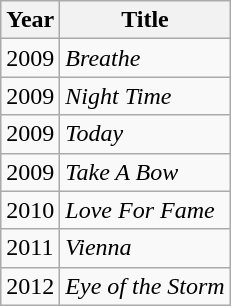<table class="wikitable">
<tr>
<th>Year</th>
<th>Title</th>
</tr>
<tr>
<td>2009</td>
<td><em>Breathe</em></td>
</tr>
<tr>
<td>2009</td>
<td><em>Night Time</em></td>
</tr>
<tr>
<td>2009</td>
<td><em>Today</em></td>
</tr>
<tr>
<td>2009</td>
<td><em>Take A Bow</em></td>
</tr>
<tr>
<td>2010</td>
<td><em>Love For Fame</em></td>
</tr>
<tr>
<td>2011</td>
<td><em>Vienna</em></td>
</tr>
<tr>
<td>2012</td>
<td><em>Eye of the Storm</em></td>
</tr>
</table>
